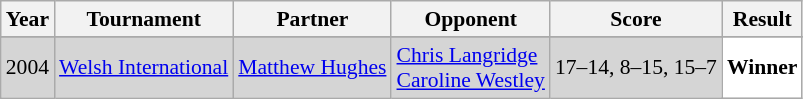<table class="sortable wikitable" style="font-size: 90%;">
<tr>
<th>Year</th>
<th>Tournament</th>
<th>Partner</th>
<th>Opponent</th>
<th>Score</th>
<th>Result</th>
</tr>
<tr>
</tr>
<tr style="background:#D5D5D5">
<td align="center">2004</td>
<td align="left"><a href='#'>Welsh International</a></td>
<td align="left"> <a href='#'>Matthew Hughes</a></td>
<td align="left"> <a href='#'>Chris Langridge</a> <br>  <a href='#'>Caroline Westley</a></td>
<td align="left">17–14, 8–15, 15–7</td>
<td style="text-align:left; background:white"> <strong>Winner</strong></td>
</tr>
</table>
